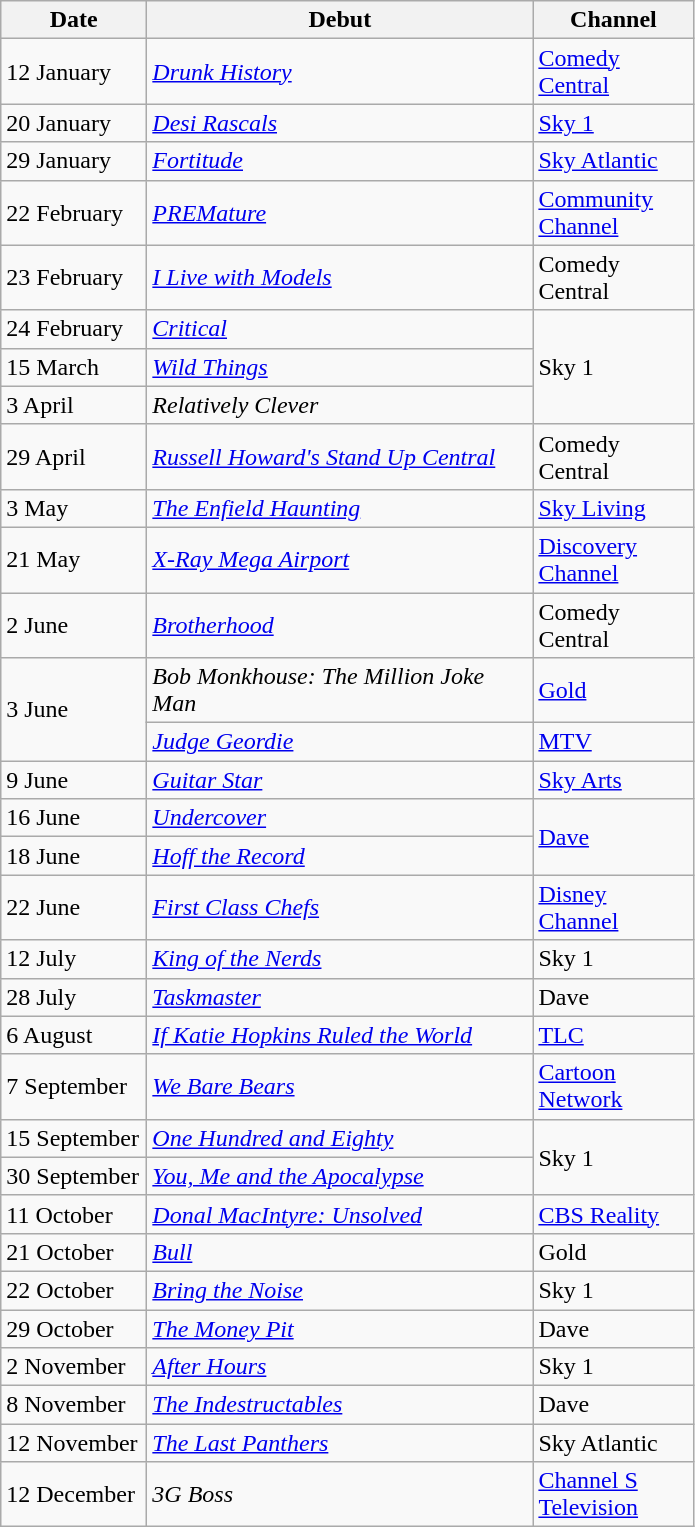<table class="wikitable">
<tr>
<th width=90>Date</th>
<th width=250>Debut</th>
<th width=100>Channel</th>
</tr>
<tr>
<td>12 January</td>
<td><em><a href='#'>Drunk History</a></em></td>
<td><a href='#'>Comedy Central</a></td>
</tr>
<tr>
<td>20 January</td>
<td><em><a href='#'>Desi Rascals</a></em></td>
<td><a href='#'>Sky 1</a></td>
</tr>
<tr>
<td>29 January</td>
<td><em><a href='#'>Fortitude</a></em></td>
<td><a href='#'>Sky Atlantic</a></td>
</tr>
<tr>
<td>22 February</td>
<td><em><a href='#'>PREMature</a></em></td>
<td><a href='#'>Community Channel</a></td>
</tr>
<tr>
<td>23 February</td>
<td><em><a href='#'>I Live with Models</a></em></td>
<td>Comedy Central</td>
</tr>
<tr>
<td>24 February</td>
<td><em><a href='#'>Critical</a></em></td>
<td rowspan="3">Sky 1</td>
</tr>
<tr>
<td>15 March</td>
<td><em><a href='#'>Wild Things</a></em></td>
</tr>
<tr>
<td>3 April</td>
<td><em>Relatively Clever</em></td>
</tr>
<tr>
<td>29 April</td>
<td><em><a href='#'>Russell Howard's Stand Up Central</a></em></td>
<td>Comedy Central</td>
</tr>
<tr>
<td>3 May</td>
<td><em><a href='#'>The Enfield Haunting</a></em></td>
<td><a href='#'>Sky Living</a></td>
</tr>
<tr>
<td>21 May</td>
<td><em><a href='#'>X-Ray Mega Airport</a></em></td>
<td><a href='#'>Discovery Channel</a></td>
</tr>
<tr>
<td>2 June</td>
<td><em><a href='#'>Brotherhood</a></em></td>
<td>Comedy Central</td>
</tr>
<tr>
<td rowspan=2>3 June</td>
<td><em>Bob Monkhouse: The Million Joke Man</em></td>
<td><a href='#'>Gold</a></td>
</tr>
<tr>
<td><em><a href='#'>Judge Geordie</a></em></td>
<td><a href='#'>MTV</a></td>
</tr>
<tr>
<td>9 June</td>
<td><em><a href='#'>Guitar Star</a></em></td>
<td><a href='#'>Sky Arts</a></td>
</tr>
<tr>
<td>16 June</td>
<td><em><a href='#'>Undercover</a></em></td>
<td rowspan="2"><a href='#'>Dave</a></td>
</tr>
<tr>
<td>18 June</td>
<td><em><a href='#'>Hoff the Record</a></em></td>
</tr>
<tr>
<td>22 June</td>
<td><em><a href='#'>First Class Chefs</a></em></td>
<td><a href='#'>Disney Channel</a></td>
</tr>
<tr>
<td>12 July</td>
<td><em><a href='#'>King of the Nerds</a></em></td>
<td>Sky 1</td>
</tr>
<tr>
<td>28 July</td>
<td><em><a href='#'>Taskmaster</a></em></td>
<td>Dave</td>
</tr>
<tr>
<td>6 August</td>
<td><em><a href='#'>If Katie Hopkins Ruled the World</a></em></td>
<td><a href='#'>TLC</a></td>
</tr>
<tr>
<td>7 September</td>
<td><em><a href='#'>We Bare Bears</a></em></td>
<td><a href='#'>Cartoon Network</a></td>
</tr>
<tr>
<td>15 September</td>
<td><em><a href='#'>One Hundred and Eighty</a></em></td>
<td rowspan="2">Sky 1</td>
</tr>
<tr>
<td>30 September</td>
<td><em><a href='#'>You, Me and the Apocalypse</a></em></td>
</tr>
<tr>
<td>11 October</td>
<td><em><a href='#'>Donal MacIntyre: Unsolved</a></em></td>
<td><a href='#'>CBS Reality</a></td>
</tr>
<tr>
<td>21 October</td>
<td><em><a href='#'>Bull</a></em></td>
<td>Gold</td>
</tr>
<tr>
<td>22 October</td>
<td><em><a href='#'>Bring the Noise</a></em></td>
<td>Sky 1</td>
</tr>
<tr>
<td>29 October</td>
<td><em><a href='#'>The Money Pit</a></em></td>
<td>Dave</td>
</tr>
<tr>
<td>2 November</td>
<td><em><a href='#'>After Hours</a></em></td>
<td>Sky 1</td>
</tr>
<tr>
<td>8 November</td>
<td><em><a href='#'>The Indestructables</a></em></td>
<td>Dave</td>
</tr>
<tr>
<td>12 November</td>
<td><em><a href='#'>The Last Panthers</a></em></td>
<td>Sky Atlantic</td>
</tr>
<tr>
<td>12 December</td>
<td><em>3G Boss</em></td>
<td><a href='#'>Channel S Television</a></td>
</tr>
</table>
